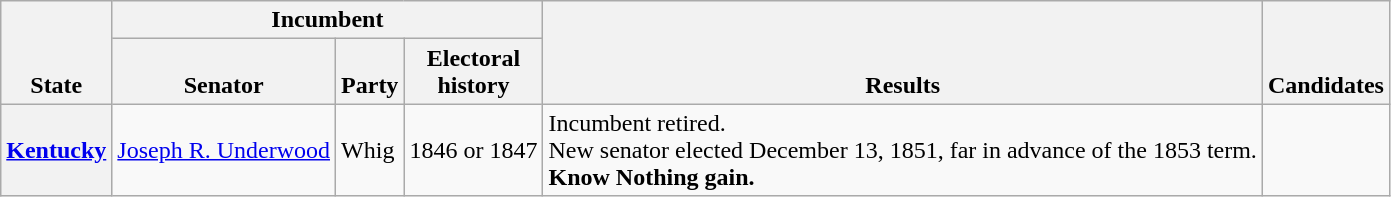<table class=wikitable>
<tr valign=bottom>
<th rowspan=2>State</th>
<th colspan=3>Incumbent</th>
<th rowspan=2>Results</th>
<th rowspan=2>Candidates</th>
</tr>
<tr valign=bottom>
<th>Senator</th>
<th>Party</th>
<th>Electoral<br>history</th>
</tr>
<tr>
<th><a href='#'>Kentucky</a></th>
<td><a href='#'>Joseph R. Underwood</a></td>
<td>Whig</td>
<td nowrap>1846 or 1847</td>
<td>Incumbent retired.<br>New senator elected December 13, 1851, far in advance of the 1853 term.<br><strong>Know Nothing gain.</strong></td>
<td nowrap></td>
</tr>
</table>
